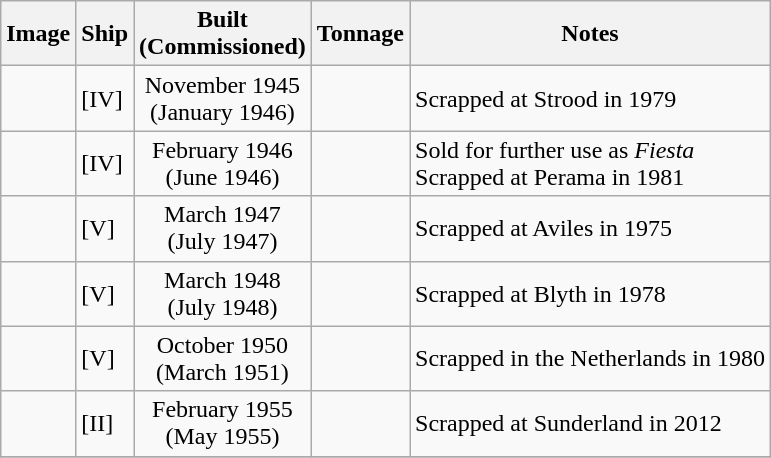<table class="wikitable">
<tr>
<th>Image</th>
<th>Ship</th>
<th>Built<br>(Commissioned)</th>
<th>Tonnage</th>
<th>Notes</th>
</tr>
<tr>
<td></td>
<td> [IV]</td>
<td style="text-align:center;">November 1945<br>(January 1946)</td>
<td style="text-align:center;"></td>
<td>Scrapped at Strood in 1979</td>
</tr>
<tr>
<td></td>
<td> [IV]</td>
<td style="text-align:center;">February 1946<br>(June 1946)</td>
<td style="text-align:center;"></td>
<td>Sold for further use as <em>Fiesta</em><br>Scrapped at Perama in 1981</td>
</tr>
<tr>
<td></td>
<td> [V]</td>
<td style="text-align:center;">March 1947<br>(July 1947)</td>
<td style="text-align:center;"></td>
<td>Scrapped at Aviles in 1975</td>
</tr>
<tr>
<td></td>
<td> [V]</td>
<td style="text-align:center;">March 1948<br>(July 1948)</td>
<td style="text-align:center;"></td>
<td>Scrapped at Blyth in 1978</td>
</tr>
<tr>
<td></td>
<td> [V]</td>
<td style="text-align:center;">October 1950<br>(March 1951)</td>
<td style="text-align:center;"></td>
<td>Scrapped in the Netherlands in 1980</td>
</tr>
<tr>
<td></td>
<td> [II]</td>
<td style="text-align:center;">February 1955<br>(May 1955)</td>
<td style="text-align:center;"></td>
<td>Scrapped at Sunderland in 2012</td>
</tr>
<tr>
</tr>
</table>
